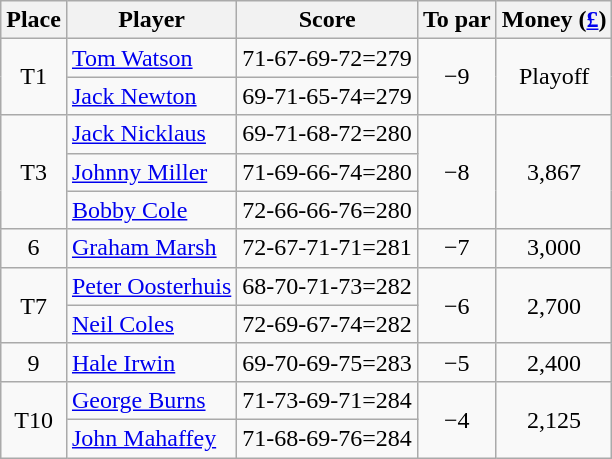<table class="wikitable">
<tr>
<th>Place</th>
<th>Player</th>
<th>Score</th>
<th>To par</th>
<th>Money (<a href='#'>£</a>)</th>
</tr>
<tr>
<td rowspan=2 align="center">T1</td>
<td> <a href='#'>Tom Watson</a></td>
<td>71-67-69-72=279</td>
<td rowspan=2 align="center">−9</td>
<td rowspan=2 align="center">Playoff</td>
</tr>
<tr>
<td> <a href='#'>Jack Newton</a></td>
<td>69-71-65-74=279</td>
</tr>
<tr>
<td rowspan=3 align="center">T3</td>
<td> <a href='#'>Jack Nicklaus</a></td>
<td>69-71-68-72=280</td>
<td rowspan=3 align="center">−8</td>
<td rowspan=3 align="center">3,867</td>
</tr>
<tr>
<td> <a href='#'>Johnny Miller</a></td>
<td>71-69-66-74=280</td>
</tr>
<tr>
<td> <a href='#'>Bobby Cole</a></td>
<td>72-66-66-76=280</td>
</tr>
<tr>
<td align="center">6</td>
<td> <a href='#'>Graham Marsh</a></td>
<td>72-67-71-71=281</td>
<td align="center">−7</td>
<td align="center">3,000</td>
</tr>
<tr>
<td rowspan=2 align="center">T7</td>
<td> <a href='#'>Peter Oosterhuis</a></td>
<td>68-70-71-73=282</td>
<td rowspan=2 align="center">−6</td>
<td rowspan=2 align="center">2,700</td>
</tr>
<tr>
<td> <a href='#'>Neil Coles</a></td>
<td>72-69-67-74=282</td>
</tr>
<tr>
<td align="center">9</td>
<td> <a href='#'>Hale Irwin</a></td>
<td>69-70-69-75=283</td>
<td align="center">−5</td>
<td align="center">2,400</td>
</tr>
<tr>
<td rowspan=2 align="center">T10</td>
<td> <a href='#'>George Burns</a></td>
<td>71-73-69-71=284</td>
<td rowspan=2 align="center">−4</td>
<td rowspan=2 align="center">2,125</td>
</tr>
<tr>
<td> <a href='#'>John Mahaffey</a></td>
<td>71-68-69-76=284</td>
</tr>
</table>
